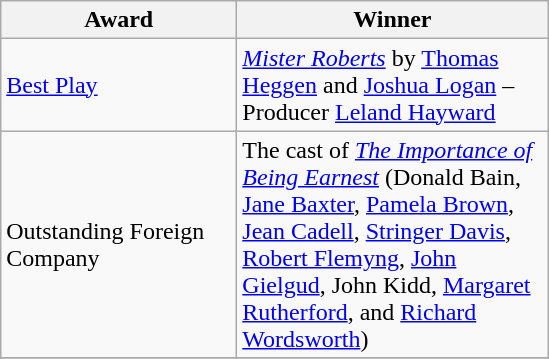<table class="wikitable">
<tr>
<th width="150"><strong>Award</strong></th>
<th width="200"><strong>Winner</strong></th>
</tr>
<tr>
<td><a href='#'>Best Play</a></td>
<td><em><a href='#'>Mister Roberts</a></em> by <a href='#'>Thomas Heggen</a> and <a href='#'>Joshua Logan</a> – Producer <a href='#'>Leland Hayward</a></td>
</tr>
<tr>
<td>Outstanding Foreign Company</td>
<td>The cast of <em><a href='#'>The Importance of Being Earnest</a></em> (Donald Bain, <a href='#'>Jane Baxter</a>, <a href='#'>Pamela Brown</a>, <a href='#'>Jean Cadell</a>, <a href='#'>Stringer Davis</a>, <a href='#'>Robert Flemyng</a>, <a href='#'>John Gielgud</a>, John Kidd, <a href='#'>Margaret Rutherford</a>, and <a href='#'>Richard Wordsworth</a>)</td>
</tr>
<tr>
</tr>
</table>
